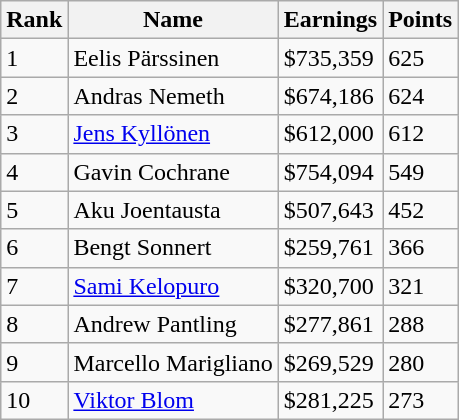<table class="wikitable">
<tr>
<th>Rank</th>
<th>Name</th>
<th>Earnings</th>
<th>Points</th>
</tr>
<tr>
<td>1</td>
<td> Eelis Pärssinen</td>
<td>$735,359</td>
<td>625</td>
</tr>
<tr>
<td>2</td>
<td> Andras Nemeth</td>
<td>$674,186</td>
<td>624</td>
</tr>
<tr>
<td>3</td>
<td> <a href='#'>Jens Kyllönen</a></td>
<td>$612,000</td>
<td>612</td>
</tr>
<tr>
<td>4</td>
<td> Gavin Cochrane</td>
<td>$754,094</td>
<td>549</td>
</tr>
<tr>
<td>5</td>
<td> Aku Joentausta</td>
<td>$507,643</td>
<td>452</td>
</tr>
<tr>
<td>6</td>
<td> Bengt Sonnert</td>
<td>$259,761</td>
<td>366</td>
</tr>
<tr>
<td>7</td>
<td> <a href='#'>Sami Kelopuro</a></td>
<td>$320,700</td>
<td>321</td>
</tr>
<tr>
<td>8</td>
<td> Andrew Pantling</td>
<td>$277,861</td>
<td>288</td>
</tr>
<tr>
<td>9</td>
<td> Marcello Marigliano</td>
<td>$269,529</td>
<td>280</td>
</tr>
<tr>
<td>10</td>
<td> <a href='#'>Viktor Blom</a></td>
<td>$281,225</td>
<td>273</td>
</tr>
</table>
